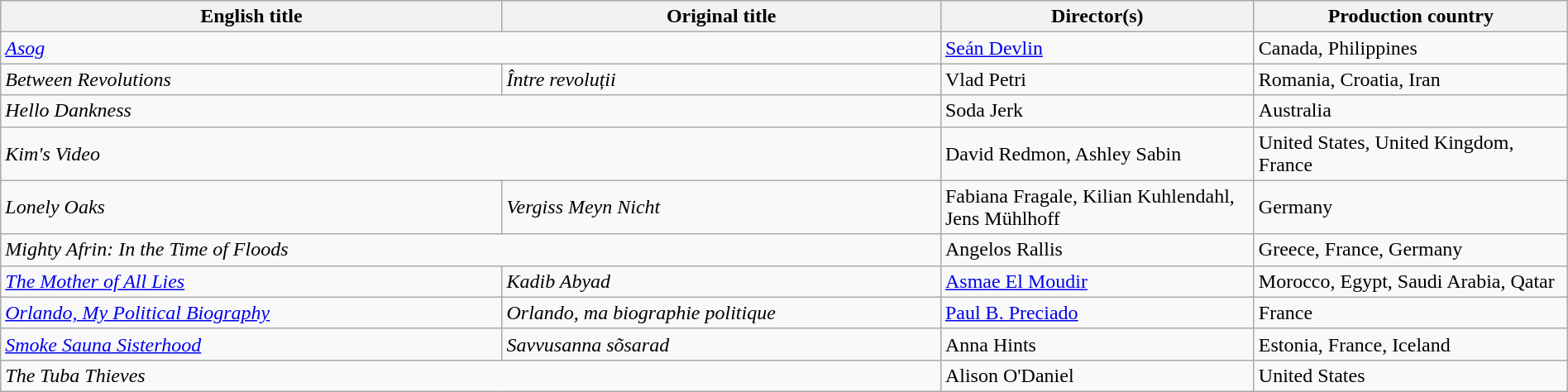<table class="sortable wikitable" width="100%" cellpadding="5">
<tr>
<th scope="col" width="32%">English title</th>
<th scope="col" width="28%">Original title</th>
<th scope="col" width="20%">Director(s)</th>
<th scope="col" width="20%">Production country</th>
</tr>
<tr>
<td colspan=2><em><a href='#'>Asog</a></em></td>
<td><a href='#'>Seán Devlin</a></td>
<td>Canada, Philippines</td>
</tr>
<tr>
<td><em>Between Revolutions</em></td>
<td><em>Între revoluții</em></td>
<td>Vlad Petri</td>
<td>Romania, Croatia, Iran</td>
</tr>
<tr>
<td colspan=2><em>Hello Dankness</em></td>
<td>Soda Jerk</td>
<td>Australia</td>
</tr>
<tr>
<td colspan=2><em>Kim's Video</em></td>
<td>David Redmon, Ashley Sabin</td>
<td>United States, United Kingdom, France</td>
</tr>
<tr>
<td><em>Lonely Oaks</em></td>
<td><em>Vergiss Meyn Nicht</em></td>
<td>Fabiana Fragale, Kilian Kuhlendahl, Jens Mühlhoff</td>
<td>Germany</td>
</tr>
<tr>
<td colspan=2><em>Mighty Afrin: In the Time of Floods</em></td>
<td>Angelos Rallis</td>
<td>Greece, France, Germany</td>
</tr>
<tr>
<td><em><a href='#'>The Mother of All Lies</a></em></td>
<td><em>Kadib Abyad</em></td>
<td><a href='#'>Asmae El Moudir</a></td>
<td>Morocco, Egypt, Saudi Arabia, Qatar</td>
</tr>
<tr>
<td><em><a href='#'>Orlando, My Political Biography</a></em></td>
<td><em>Orlando, ma biographie politique</em></td>
<td><a href='#'>Paul B. Preciado</a></td>
<td>France</td>
</tr>
<tr>
<td><em><a href='#'>Smoke Sauna Sisterhood</a></em></td>
<td><em>Savvusanna sõsarad</em></td>
<td>Anna Hints</td>
<td>Estonia, France, Iceland</td>
</tr>
<tr>
<td colspan=2><em>The Tuba Thieves</em></td>
<td>Alison O'Daniel</td>
<td>United States</td>
</tr>
</table>
